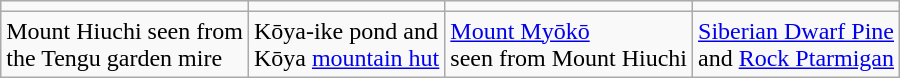<table class="wikitable">
<tr>
<td></td>
<td></td>
<td></td>
<td></td>
</tr>
<tr>
<td>Mount Hiuchi seen from<br>the Tengu garden mire</td>
<td>Kōya-ike pond and<br>Kōya <a href='#'>mountain hut</a></td>
<td><a href='#'>Mount Myōkō</a><br>seen from Mount Hiuchi</td>
<td><a href='#'>Siberian Dwarf Pine</a><br>and <a href='#'>Rock Ptarmigan</a></td>
</tr>
</table>
